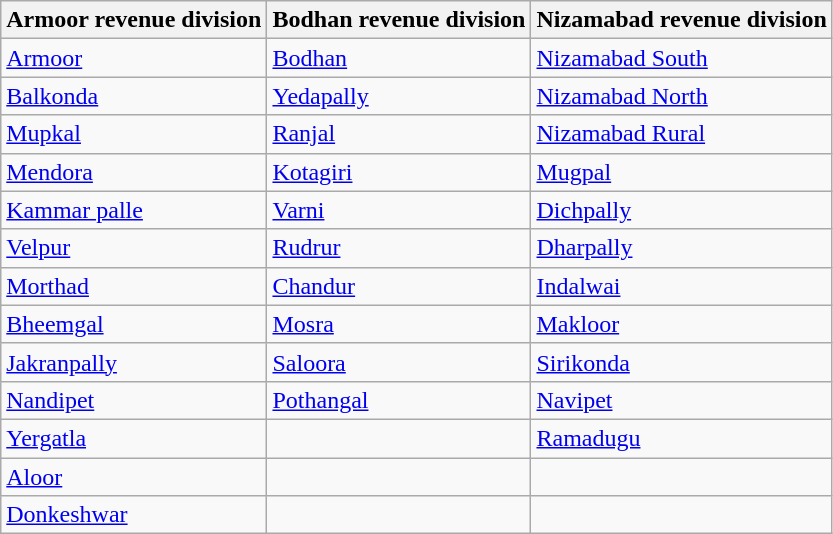<table class="wikitable">
<tr>
<th scope="col">Armoor revenue division</th>
<th scope="col">Bodhan revenue division</th>
<th scope="col">Nizamabad revenue division</th>
</tr>
<tr>
<td><a href='#'>Armoor</a></td>
<td><a href='#'>Bodhan</a></td>
<td><a href='#'>Nizamabad South</a></td>
</tr>
<tr>
<td><a href='#'>Balkonda</a></td>
<td><a href='#'>Yedapally</a></td>
<td><a href='#'>Nizamabad North</a></td>
</tr>
<tr>
<td><a href='#'>Mupkal</a></td>
<td><a href='#'>Ranjal</a></td>
<td><a href='#'>Nizamabad Rural</a></td>
</tr>
<tr>
<td><a href='#'>Mendora</a></td>
<td><a href='#'>Kotagiri</a></td>
<td><a href='#'>Mugpal</a></td>
</tr>
<tr>
<td><a href='#'>Kammar palle</a></td>
<td><a href='#'>Varni</a></td>
<td><a href='#'>Dichpally</a></td>
</tr>
<tr>
<td><a href='#'>Velpur</a></td>
<td><a href='#'>Rudrur</a></td>
<td><a href='#'>Dharpally</a></td>
</tr>
<tr>
<td><a href='#'>Morthad</a></td>
<td><a href='#'>Chandur</a></td>
<td><a href='#'>Indalwai</a></td>
</tr>
<tr>
<td><a href='#'>Bheemgal</a></td>
<td><a href='#'>Mosra</a></td>
<td><a href='#'>Makloor</a></td>
</tr>
<tr>
<td><a href='#'>Jakranpally</a></td>
<td><a href='#'>Saloora</a></td>
<td><a href='#'>Sirikonda</a></td>
</tr>
<tr>
<td><a href='#'>Nandipet</a></td>
<td><a href='#'>Pothangal</a></td>
<td><a href='#'>Navipet</a></td>
</tr>
<tr>
<td><a href='#'>Yergatla</a></td>
<td></td>
<td><a href='#'>Ramadugu</a></td>
</tr>
<tr>
<td><a href='#'>Aloor</a></td>
<td></td>
<td></td>
</tr>
<tr>
<td><a href='#'>Donkeshwar</a></td>
<td></td>
<td></td>
</tr>
</table>
